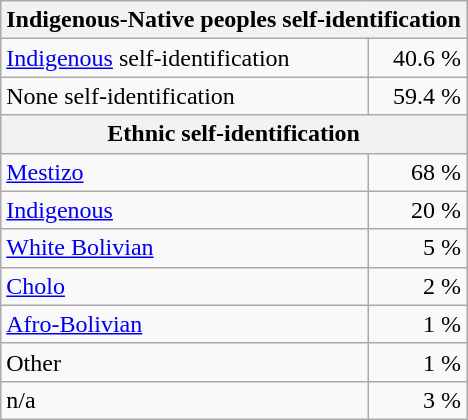<table class="wikitable floatright">
<tr>
<th colspan=2>Indigenous-Native peoples self-identification</th>
</tr>
<tr>
<td><a href='#'>Indigenous</a> self-identification</td>
<td style="text-align: right">40.6 %</td>
</tr>
<tr>
<td>None self-identification</td>
<td style="text-align: right">59.4 %</td>
</tr>
<tr>
<th colspan="2">Ethnic self-identification</th>
</tr>
<tr>
<td><a href='#'>Mestizo</a></td>
<td style="text-align: right">68 %</td>
</tr>
<tr>
<td><a href='#'>Indigenous</a></td>
<td style="text-align: right">20 %</td>
</tr>
<tr>
<td><a href='#'>White Bolivian</a></td>
<td style="text-align: right">5 %</td>
</tr>
<tr>
<td><a href='#'>Cholo</a></td>
<td style="text-align: right">2 %</td>
</tr>
<tr>
<td><a href='#'>Afro-Bolivian</a></td>
<td style="text-align: right">1 %</td>
</tr>
<tr>
<td>Other</td>
<td style="text-align: right">1 %</td>
</tr>
<tr>
<td>n/a</td>
<td style="text-align: right">3 %</td>
</tr>
</table>
